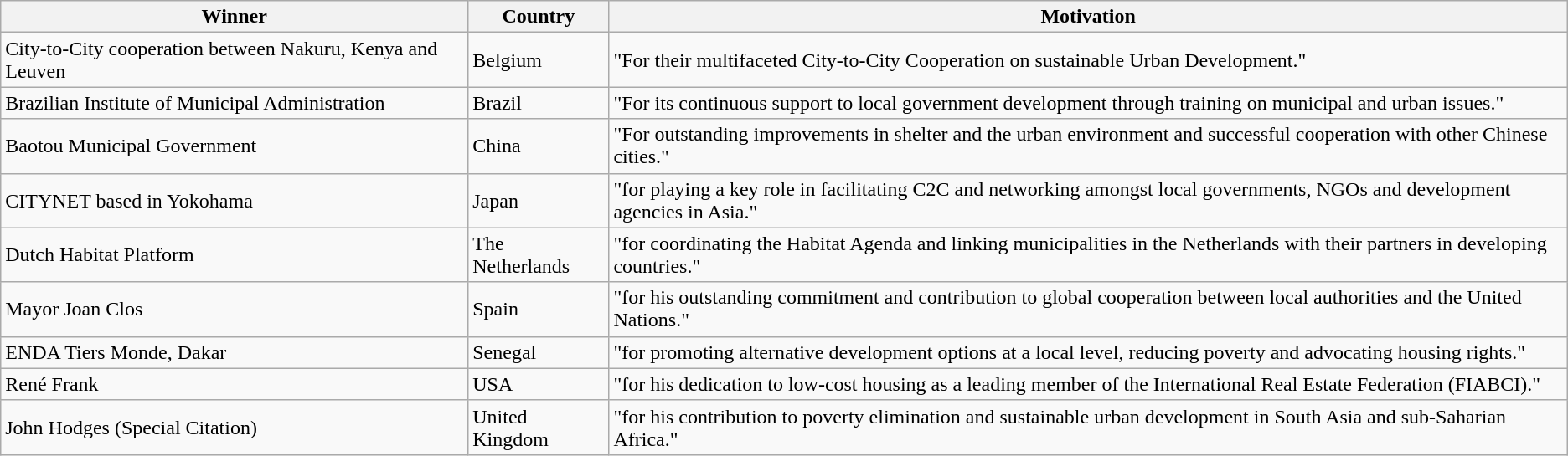<table class="wikitable">
<tr>
<th>Winner</th>
<th>Country</th>
<th>Motivation</th>
</tr>
<tr>
<td>City-to-City cooperation between Nakuru, Kenya and Leuven</td>
<td>Belgium</td>
<td>"For their multifaceted City-to-City Cooperation on sustainable Urban Development."</td>
</tr>
<tr>
<td>Brazilian Institute of Municipal Administration</td>
<td>Brazil</td>
<td>"For its continuous support to local government development through training on municipal and urban issues."</td>
</tr>
<tr>
<td>Baotou Municipal Government</td>
<td>China</td>
<td>"For outstanding improvements in shelter and the urban environment and successful cooperation with other Chinese cities."</td>
</tr>
<tr>
<td>CITYNET based in Yokohama</td>
<td>Japan</td>
<td>"for playing a key role in facilitating C2C and networking amongst local governments, NGOs and development agencies in Asia."</td>
</tr>
<tr>
<td>Dutch Habitat Platform</td>
<td>The Netherlands</td>
<td>"for coordinating the Habitat Agenda and linking municipalities in the Netherlands with their partners in developing countries."</td>
</tr>
<tr>
<td>Mayor Joan Clos</td>
<td>Spain</td>
<td>"for his outstanding commitment and contribution to global cooperation between local authorities and the United Nations."</td>
</tr>
<tr>
<td>ENDA Tiers Monde, Dakar</td>
<td>Senegal</td>
<td>"for promoting alternative development options at a local level, reducing poverty and advocating housing rights."</td>
</tr>
<tr>
<td>René Frank</td>
<td>USA</td>
<td>"for his dedication to low-cost housing as a leading member of the International Real Estate Federation (FIABCI)."</td>
</tr>
<tr>
<td>John Hodges (Special Citation)</td>
<td>United Kingdom</td>
<td>"for his contribution to poverty elimination and sustainable urban development in South Asia and sub-Saharian Africa."</td>
</tr>
</table>
